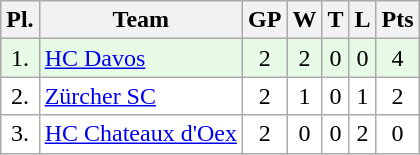<table class="wikitable">
<tr>
<th>Pl.</th>
<th>Team</th>
<th>GP</th>
<th>W</th>
<th>T</th>
<th>L</th>
<th>Pts</th>
</tr>
<tr align="center " bgcolor="#e6fae6">
<td>1.</td>
<td align="left"><a href='#'>HC Davos</a></td>
<td>2</td>
<td>2</td>
<td>0</td>
<td>0</td>
<td>4</td>
</tr>
<tr align="center "  bgcolor="#FFFFFF">
<td>2.</td>
<td align="left"><a href='#'>Zürcher SC</a></td>
<td>2</td>
<td>1</td>
<td>0</td>
<td>1</td>
<td>2</td>
</tr>
<tr align="center " bgcolor="#FFFFFF">
<td>3.</td>
<td align="left"><a href='#'>HC Chateaux d'Oex</a></td>
<td>2</td>
<td>0</td>
<td>0</td>
<td>2</td>
<td>0</td>
</tr>
</table>
